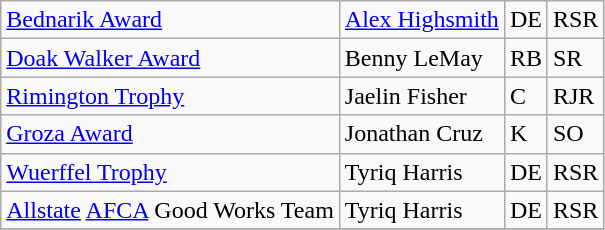<table class="wikitable">
<tr>
<td><a href='#'>Bednarik Award</a></td>
<td><a href='#'>Alex Highsmith</a></td>
<td>DE</td>
<td>RSR</td>
</tr>
<tr>
<td><a href='#'>Doak Walker Award</a></td>
<td>Benny LeMay</td>
<td>RB</td>
<td>SR</td>
</tr>
<tr>
<td><a href='#'>Rimington Trophy</a></td>
<td>Jaelin Fisher</td>
<td>C</td>
<td>RJR</td>
</tr>
<tr>
<td><a href='#'>Groza Award</a></td>
<td>Jonathan Cruz</td>
<td>K</td>
<td>SO</td>
</tr>
<tr>
<td><a href='#'>Wuerffel Trophy</a></td>
<td>Tyriq Harris</td>
<td>DE</td>
<td>RSR</td>
</tr>
<tr>
<td><a href='#'>Allstate</a> <a href='#'>AFCA</a> Good Works Team</td>
<td>Tyriq Harris</td>
<td>DE</td>
<td>RSR</td>
</tr>
<tr>
</tr>
</table>
